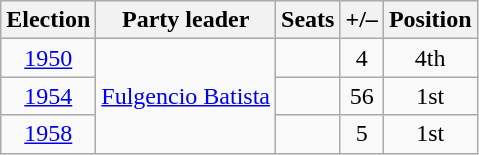<table class=wikitable style=text-align:center>
<tr>
<th>Election</th>
<th><strong>Party leader</strong></th>
<th>Seats</th>
<th>+/–</th>
<th>Position</th>
</tr>
<tr>
<td><a href='#'>1950</a></td>
<td rowspan="3"><a href='#'>Fulgencio Batista</a></td>
<td></td>
<td> 4</td>
<td> 4th</td>
</tr>
<tr>
<td><a href='#'>1954</a></td>
<td></td>
<td> 56</td>
<td> 1st</td>
</tr>
<tr>
<td><a href='#'>1958</a></td>
<td></td>
<td> 5</td>
<td> 1st</td>
</tr>
</table>
